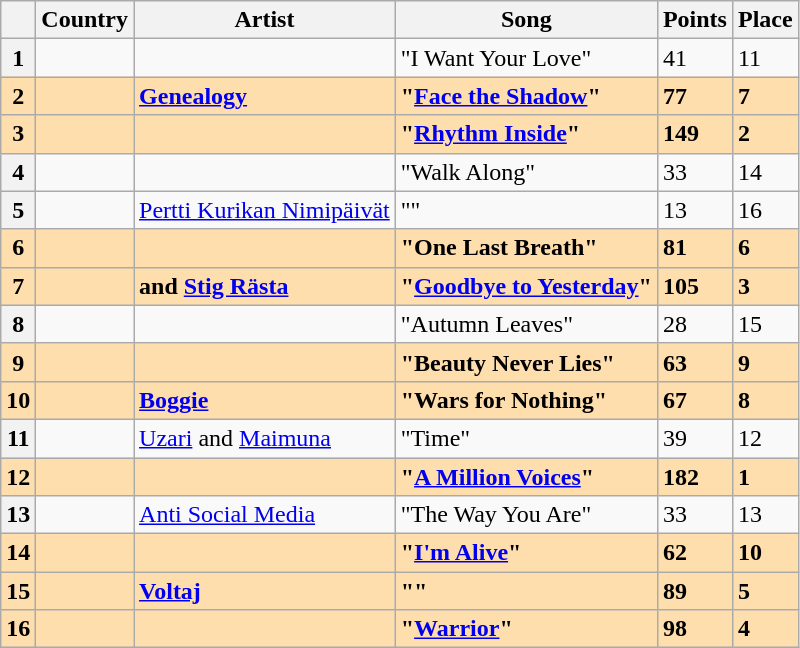<table class="sortable wikitable plainrowheaders">
<tr>
<th scope="col"></th>
<th scope="col">Country</th>
<th scope="col">Artist</th>
<th scope="col">Song</th>
<th scope="col">Points</th>
<th scope="col">Place</th>
</tr>
<tr>
<th scope="row" style="text-align:center;">1</th>
<td></td>
<td></td>
<td>"I Want Your Love"</td>
<td>41</td>
<td>11</td>
</tr>
<tr style="font-weight:bold; background:navajowhite;">
<th scope="row" style="text-align:center; font-weight:bold; background:navajowhite;">2</th>
<td></td>
<td><a href='#'>Genealogy</a></td>
<td>"<a href='#'>Face the Shadow</a>"</td>
<td>77</td>
<td>7</td>
</tr>
<tr style="font-weight:bold; background:navajowhite;">
<th scope="row" style="text-align:center; font-weight:bold; background:navajowhite;">3</th>
<td></td>
<td></td>
<td>"<a href='#'>Rhythm Inside</a>"</td>
<td>149</td>
<td>2</td>
</tr>
<tr>
<th scope="row" style="text-align:center;">4</th>
<td></td>
<td></td>
<td>"Walk Along"</td>
<td>33</td>
<td>14</td>
</tr>
<tr>
<th scope="row" style="text-align:center;">5</th>
<td></td>
<td><a href='#'>Pertti Kurikan Nimipäivät</a></td>
<td>""</td>
<td>13</td>
<td>16</td>
</tr>
<tr style="font-weight:bold; background:navajowhite;">
<th scope="row" style="text-align:center; font-weight:bold; background:navajowhite;">6</th>
<td></td>
<td></td>
<td>"One Last Breath"</td>
<td>81</td>
<td>6</td>
</tr>
<tr style="font-weight:bold; background:navajowhite;">
<th scope="row" style="text-align:center; font-weight:bold; background:navajowhite;">7</th>
<td></td>
<td> and <a href='#'>Stig Rästa</a></td>
<td>"<a href='#'>Goodbye to Yesterday</a>"</td>
<td>105</td>
<td>3</td>
</tr>
<tr>
<th scope="row" style="text-align:center;">8</th>
<td></td>
<td></td>
<td>"Autumn Leaves"</td>
<td>28</td>
<td>15</td>
</tr>
<tr style="font-weight:bold; background:navajowhite;">
<th scope="row" style="text-align:center; font-weight:bold; background:navajowhite;">9</th>
<td></td>
<td></td>
<td>"Beauty Never Lies"</td>
<td>63</td>
<td>9</td>
</tr>
<tr style="font-weight:bold; background:navajowhite;">
<th scope="row" style="text-align:center; font-weight:bold; background:navajowhite;">10</th>
<td></td>
<td><a href='#'>Boggie</a></td>
<td>"Wars for Nothing"</td>
<td>67</td>
<td>8</td>
</tr>
<tr>
<th scope="row" style="text-align:center;">11</th>
<td></td>
<td><a href='#'>Uzari</a> and <a href='#'>Maimuna</a></td>
<td>"Time"</td>
<td>39</td>
<td>12</td>
</tr>
<tr style="font-weight:bold; background:navajowhite;">
<th scope="row" style="text-align:center; font-weight:bold; background:navajowhite;">12</th>
<td></td>
<td></td>
<td>"<a href='#'>A Million Voices</a>"</td>
<td>182</td>
<td>1</td>
</tr>
<tr>
<th scope="row" style="text-align:center;">13</th>
<td></td>
<td><a href='#'>Anti Social Media</a></td>
<td>"The Way You Are"</td>
<td>33</td>
<td>13</td>
</tr>
<tr style="font-weight:bold; background:navajowhite;">
<th scope="row" style="text-align:center; font-weight:bold; background:navajowhite;">14</th>
<td></td>
<td></td>
<td>"<a href='#'>I'm Alive</a>"</td>
<td>62</td>
<td>10</td>
</tr>
<tr style="font-weight:bold; background:navajowhite;">
<th scope="row" style="text-align:center; font-weight:bold; background:navajowhite;">15</th>
<td></td>
<td><a href='#'>Voltaj</a></td>
<td>""</td>
<td>89</td>
<td>5</td>
</tr>
<tr style="font-weight:bold; background:navajowhite;">
<th scope="row" style="text-align:center; font-weight:bold; background:navajowhite;">16</th>
<td></td>
<td></td>
<td>"<a href='#'>Warrior</a>"</td>
<td>98</td>
<td>4</td>
</tr>
</table>
